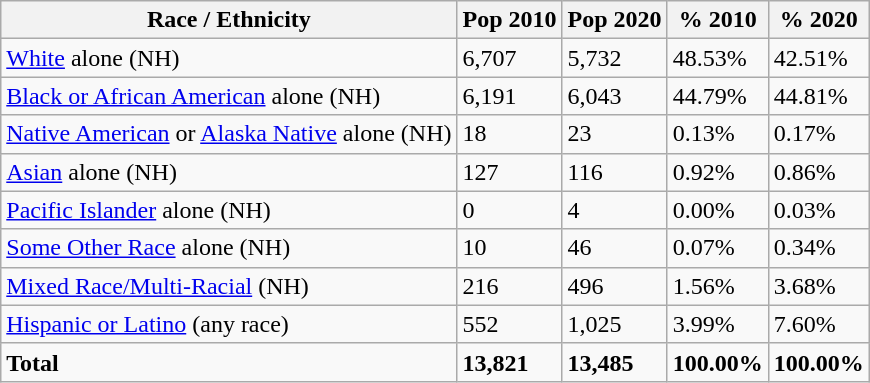<table class="wikitable">
<tr>
<th>Race / Ethnicity</th>
<th>Pop 2010</th>
<th>Pop 2020</th>
<th>% 2010</th>
<th>% 2020</th>
</tr>
<tr>
<td><a href='#'>White</a> alone (NH)</td>
<td>6,707</td>
<td>5,732</td>
<td>48.53%</td>
<td>42.51%</td>
</tr>
<tr>
<td><a href='#'>Black or African American</a> alone (NH)</td>
<td>6,191</td>
<td>6,043</td>
<td>44.79%</td>
<td>44.81%</td>
</tr>
<tr>
<td><a href='#'>Native American</a> or <a href='#'>Alaska Native</a> alone (NH)</td>
<td>18</td>
<td>23</td>
<td>0.13%</td>
<td>0.17%</td>
</tr>
<tr>
<td><a href='#'>Asian</a> alone (NH)</td>
<td>127</td>
<td>116</td>
<td>0.92%</td>
<td>0.86%</td>
</tr>
<tr>
<td><a href='#'>Pacific Islander</a> alone (NH)</td>
<td>0</td>
<td>4</td>
<td>0.00%</td>
<td>0.03%</td>
</tr>
<tr>
<td><a href='#'>Some Other Race</a> alone (NH)</td>
<td>10</td>
<td>46</td>
<td>0.07%</td>
<td>0.34%</td>
</tr>
<tr>
<td><a href='#'>Mixed Race/Multi-Racial</a> (NH)</td>
<td>216</td>
<td>496</td>
<td>1.56%</td>
<td>3.68%</td>
</tr>
<tr>
<td><a href='#'>Hispanic or Latino</a> (any race)</td>
<td>552</td>
<td>1,025</td>
<td>3.99%</td>
<td>7.60%</td>
</tr>
<tr>
<td><strong>Total</strong></td>
<td><strong>13,821</strong></td>
<td><strong>13,485</strong></td>
<td><strong>100.00%</strong></td>
<td><strong>100.00%</strong></td>
</tr>
</table>
